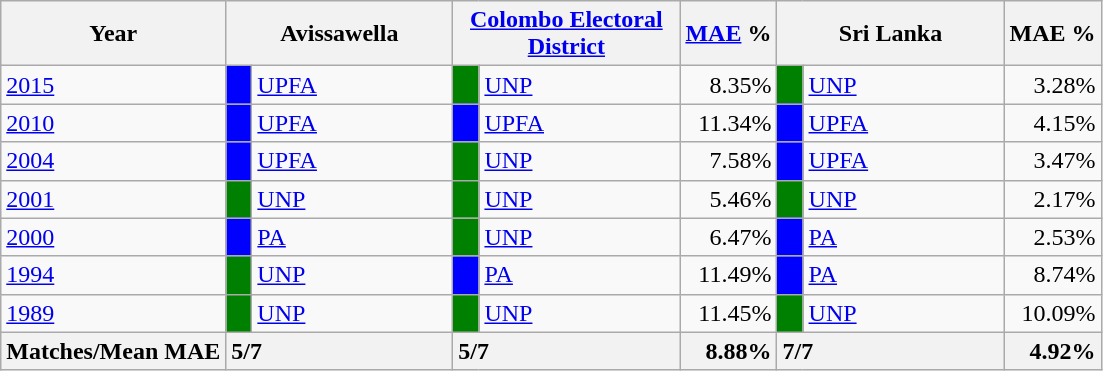<table class="wikitable">
<tr>
<th>Year</th>
<th colspan="2" width="144px">Avissawella</th>
<th colspan="2" width="144px"><a href='#'>Colombo Electoral District</a></th>
<th><a href='#'>MAE</a> %</th>
<th colspan="2" width="144px">Sri Lanka</th>
<th>MAE %</th>
</tr>
<tr>
<td><a href='#'>2015</a></td>
<td style="background-color:blue;" width="10px"></td>
<td style="text-align:left;"><a href='#'>UPFA</a></td>
<td style="background-color:green;" width="10px"></td>
<td style="text-align:left;"><a href='#'>UNP</a></td>
<td style="text-align:right;">8.35%</td>
<td style="background-color:green;" width="10px"></td>
<td style="text-align:left;"><a href='#'>UNP</a></td>
<td style="text-align:right;">3.28%</td>
</tr>
<tr>
<td><a href='#'>2010</a></td>
<td style="background-color:blue;" width="10px"></td>
<td style="text-align:left;"><a href='#'>UPFA</a></td>
<td style="background-color:blue;" width="10px"></td>
<td style="text-align:left;"><a href='#'>UPFA</a></td>
<td style="text-align:right;">11.34%</td>
<td style="background-color:blue;" width="10px"></td>
<td style="text-align:left;"><a href='#'>UPFA</a></td>
<td style="text-align:right;">4.15%</td>
</tr>
<tr>
<td><a href='#'>2004</a></td>
<td style="background-color:blue;" width="10px"></td>
<td style="text-align:left;"><a href='#'>UPFA</a></td>
<td style="background-color:green;" width="10px"></td>
<td style="text-align:left;"><a href='#'>UNP</a></td>
<td style="text-align:right;">7.58%</td>
<td style="background-color:blue;" width="10px"></td>
<td style="text-align:left;"><a href='#'>UPFA</a></td>
<td style="text-align:right;">3.47%</td>
</tr>
<tr>
<td><a href='#'>2001</a></td>
<td style="background-color:green;" width="10px"></td>
<td style="text-align:left;"><a href='#'>UNP</a></td>
<td style="background-color:green;" width="10px"></td>
<td style="text-align:left;"><a href='#'>UNP</a></td>
<td style="text-align:right;">5.46%</td>
<td style="background-color:green;" width="10px"></td>
<td style="text-align:left;"><a href='#'>UNP</a></td>
<td style="text-align:right;">2.17%</td>
</tr>
<tr>
<td><a href='#'>2000</a></td>
<td style="background-color:blue;" width="10px"></td>
<td style="text-align:left;"><a href='#'>PA</a></td>
<td style="background-color:green;" width="10px"></td>
<td style="text-align:left;"><a href='#'>UNP</a></td>
<td style="text-align:right;">6.47%</td>
<td style="background-color:blue;" width="10px"></td>
<td style="text-align:left;"><a href='#'>PA</a></td>
<td style="text-align:right;">2.53%</td>
</tr>
<tr>
<td><a href='#'>1994</a></td>
<td style="background-color:green;" width="10px"></td>
<td style="text-align:left;"><a href='#'>UNP</a></td>
<td style="background-color:blue;" width="10px"></td>
<td style="text-align:left;"><a href='#'>PA</a></td>
<td style="text-align:right;">11.49%</td>
<td style="background-color:blue;" width="10px"></td>
<td style="text-align:left;"><a href='#'>PA</a></td>
<td style="text-align:right;">8.74%</td>
</tr>
<tr>
<td><a href='#'>1989</a></td>
<td style="background-color:green;" width="10px"></td>
<td style="text-align:left;"><a href='#'>UNP</a></td>
<td style="background-color:green;" width="10px"></td>
<td style="text-align:left;"><a href='#'>UNP</a></td>
<td style="text-align:right;">11.45%</td>
<td style="background-color:green;" width="10px"></td>
<td style="text-align:left;"><a href='#'>UNP</a></td>
<td style="text-align:right;">10.09%</td>
</tr>
<tr>
<th>Matches/Mean MAE</th>
<th style="text-align:left;"colspan="2" width="144px">5/7</th>
<th style="text-align:left;"colspan="2" width="144px">5/7</th>
<th style="text-align:right;">8.88%</th>
<th style="text-align:left;"colspan="2" width="144px">7/7</th>
<th style="text-align:right;">4.92%</th>
</tr>
</table>
